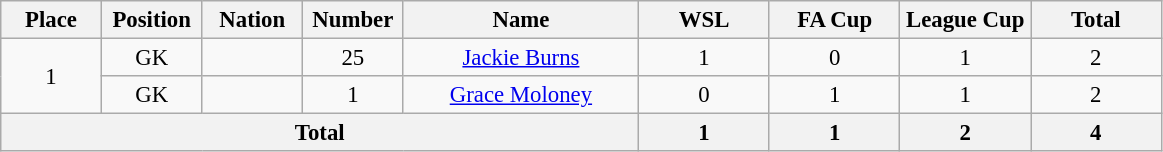<table class="wikitable" style="font-size: 95%; text-align: center;">
<tr>
<th width=60>Place</th>
<th width=60>Position</th>
<th width=60>Nation</th>
<th width=60>Number</th>
<th width=150>Name</th>
<th width=80>WSL</th>
<th width=80>FA Cup</th>
<th width=80>League Cup</th>
<th width=80>Total</th>
</tr>
<tr>
<td rowspan="2">1</td>
<td>GK</td>
<td></td>
<td>25</td>
<td><a href='#'>Jackie Burns</a></td>
<td>1</td>
<td>0</td>
<td>1</td>
<td>2</td>
</tr>
<tr>
<td>GK</td>
<td></td>
<td>1</td>
<td><a href='#'>Grace Moloney</a></td>
<td>0</td>
<td>1</td>
<td>1</td>
<td>2</td>
</tr>
<tr>
<th colspan=5>Total</th>
<th>1</th>
<th>1</th>
<th>2</th>
<th>4</th>
</tr>
</table>
